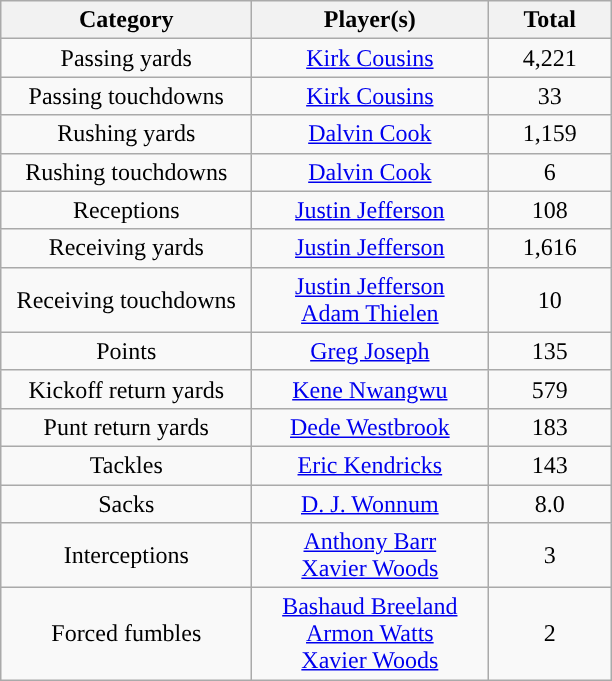<table class="wikitable" style="text-align:center">
<tr>
<th width="160">Category</th>
<th width="150">Player(s)</th>
<th width="75">Total</th>
</tr>
<tr>
<td>Passing yards</td>
<td><a href='#'>Kirk Cousins</a></td>
<td>4,221</td>
</tr>
<tr>
<td>Passing touchdowns</td>
<td><a href='#'>Kirk Cousins</a></td>
<td>33</td>
</tr>
<tr>
<td>Rushing yards</td>
<td><a href='#'>Dalvin Cook</a></td>
<td>1,159</td>
</tr>
<tr>
<td>Rushing touchdowns</td>
<td><a href='#'>Dalvin Cook</a></td>
<td>6</td>
</tr>
<tr>
<td>Receptions</td>
<td><a href='#'>Justin Jefferson</a></td>
<td>108</td>
</tr>
<tr>
<td>Receiving yards</td>
<td><a href='#'>Justin Jefferson</a></td>
<td>1,616</td>
</tr>
<tr>
<td>Receiving touchdowns</td>
<td><a href='#'>Justin Jefferson</a><br><a href='#'>Adam Thielen</a></td>
<td>10</td>
</tr>
<tr>
<td>Points</td>
<td><a href='#'>Greg Joseph</a></td>
<td>135</td>
</tr>
<tr>
<td>Kickoff return yards</td>
<td><a href='#'>Kene Nwangwu</a></td>
<td>579</td>
</tr>
<tr>
<td>Punt return yards</td>
<td><a href='#'>Dede Westbrook</a></td>
<td>183</td>
</tr>
<tr>
<td>Tackles</td>
<td><a href='#'>Eric Kendricks</a></td>
<td>143</td>
</tr>
<tr>
<td>Sacks</td>
<td><a href='#'>D. J. Wonnum</a></td>
<td>8.0</td>
</tr>
<tr>
<td>Interceptions</td>
<td><a href='#'>Anthony Barr</a><br><a href='#'>Xavier Woods</a></td>
<td>3</td>
</tr>
<tr>
<td>Forced fumbles</td>
<td><a href='#'>Bashaud Breeland</a><br><a href='#'>Armon Watts</a><br><a href='#'>Xavier Woods</a></td>
<td>2</td>
</tr>
</table>
